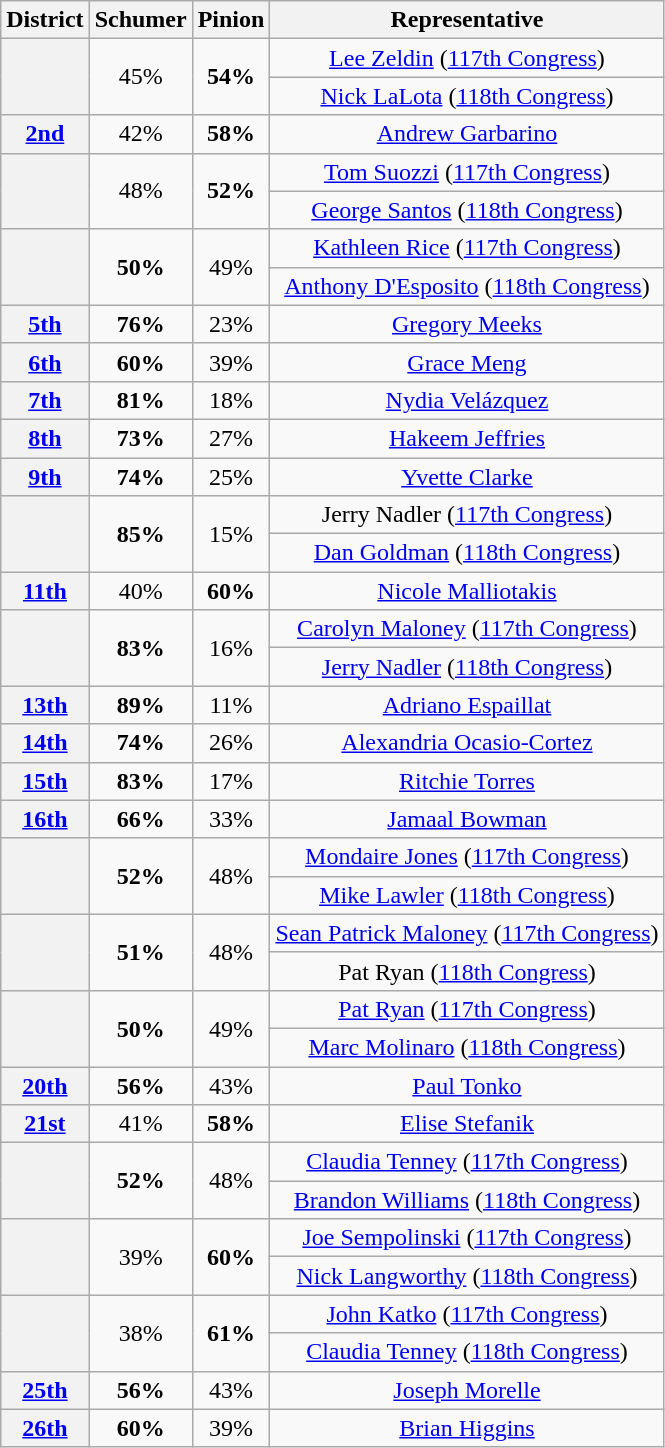<table class="wikitable sortable">
<tr>
<th>District</th>
<th>Schumer</th>
<th>Pinion</th>
<th>Representative</th>
</tr>
<tr align=center>
<th rowspan=2 ></th>
<td rowspan=2>45%</td>
<td rowspan=2><strong>54%</strong></td>
<td><a href='#'>Lee Zeldin</a> (<a href='#'>117th Congress</a>)</td>
</tr>
<tr align=center>
<td><a href='#'>Nick LaLota</a> (<a href='#'>118th Congress</a>)</td>
</tr>
<tr align=center>
<th><a href='#'>2nd</a></th>
<td>42%</td>
<td><strong>58%</strong></td>
<td><a href='#'>Andrew Garbarino</a></td>
</tr>
<tr align=center>
<th rowspan=2 ></th>
<td rowspan=2>48%</td>
<td rowspan=2><strong>52%</strong></td>
<td><a href='#'>Tom Suozzi</a> (<a href='#'>117th Congress</a>)</td>
</tr>
<tr align=center>
<td><a href='#'>George Santos</a> (<a href='#'>118th Congress</a>)</td>
</tr>
<tr align=center>
<th rowspan=2 ></th>
<td rowspan=2><strong>50%</strong></td>
<td rowspan=2>49%</td>
<td><a href='#'>Kathleen Rice</a> (<a href='#'>117th Congress</a>)</td>
</tr>
<tr align=center>
<td><a href='#'>Anthony D'Esposito</a> (<a href='#'>118th Congress</a>)</td>
</tr>
<tr align=center>
<th><a href='#'>5th</a></th>
<td><strong>76%</strong></td>
<td>23%</td>
<td><a href='#'>Gregory Meeks</a></td>
</tr>
<tr align=center>
<th><a href='#'>6th</a></th>
<td><strong>60%</strong></td>
<td>39%</td>
<td><a href='#'>Grace Meng</a></td>
</tr>
<tr align=center>
<th><a href='#'>7th</a></th>
<td><strong>81%</strong></td>
<td>18%</td>
<td><a href='#'>Nydia Velázquez</a></td>
</tr>
<tr align=center>
<th><a href='#'>8th</a></th>
<td><strong>73%</strong></td>
<td>27%</td>
<td><a href='#'>Hakeem Jeffries</a></td>
</tr>
<tr align=center>
<th><a href='#'>9th</a></th>
<td><strong>74%</strong></td>
<td>25%</td>
<td><a href='#'>Yvette Clarke</a></td>
</tr>
<tr align=center>
<th rowspan=2 ></th>
<td rowspan=2><strong>85%</strong></td>
<td rowspan=2>15%</td>
<td>Jerry Nadler (<a href='#'>117th Congress</a>)</td>
</tr>
<tr align=center>
<td><a href='#'>Dan Goldman</a> (<a href='#'>118th Congress</a>)</td>
</tr>
<tr align=center>
<th><a href='#'>11th</a></th>
<td>40%</td>
<td><strong>60%</strong></td>
<td><a href='#'>Nicole Malliotakis</a></td>
</tr>
<tr align=center>
<th rowspan=2 ></th>
<td rowspan=2><strong>83%</strong></td>
<td rowspan=2>16%</td>
<td><a href='#'>Carolyn Maloney</a> (<a href='#'>117th Congress</a>)</td>
</tr>
<tr align=center>
<td><a href='#'>Jerry Nadler</a> (<a href='#'>118th Congress</a>)</td>
</tr>
<tr align=center>
<th><a href='#'>13th</a></th>
<td><strong>89%</strong></td>
<td>11%</td>
<td><a href='#'>Adriano Espaillat</a></td>
</tr>
<tr align=center>
<th><a href='#'>14th</a></th>
<td><strong>74%</strong></td>
<td>26%</td>
<td><a href='#'>Alexandria Ocasio-Cortez</a></td>
</tr>
<tr align=center>
<th><a href='#'>15th</a></th>
<td><strong>83%</strong></td>
<td>17%</td>
<td><a href='#'>Ritchie Torres</a></td>
</tr>
<tr align=center>
<th><a href='#'>16th</a></th>
<td><strong>66%</strong></td>
<td>33%</td>
<td><a href='#'>Jamaal Bowman</a></td>
</tr>
<tr align=center>
<th rowspan=2 ></th>
<td rowspan=2><strong>52%</strong></td>
<td rowspan=2>48%</td>
<td><a href='#'>Mondaire Jones</a> (<a href='#'>117th Congress</a>)</td>
</tr>
<tr align=center>
<td><a href='#'>Mike Lawler</a> (<a href='#'>118th Congress</a>)</td>
</tr>
<tr align=center>
<th rowspan=2 ></th>
<td rowspan=2><strong>51%</strong></td>
<td rowspan=2>48%</td>
<td><a href='#'>Sean Patrick Maloney</a> (<a href='#'>117th Congress</a>)</td>
</tr>
<tr align=center>
<td>Pat Ryan (<a href='#'>118th Congress</a>)</td>
</tr>
<tr align=center>
<th rowspan=2 ></th>
<td rowspan=2><strong>50%</strong></td>
<td rowspan=2>49%</td>
<td><a href='#'>Pat Ryan</a> (<a href='#'>117th Congress</a>)</td>
</tr>
<tr align=center>
<td><a href='#'>Marc Molinaro</a> (<a href='#'>118th Congress</a>)</td>
</tr>
<tr align=center>
<th><a href='#'>20th</a></th>
<td><strong>56%</strong></td>
<td>43%</td>
<td><a href='#'>Paul Tonko</a></td>
</tr>
<tr align=center>
<th><a href='#'>21st</a></th>
<td>41%</td>
<td><strong>58%</strong></td>
<td><a href='#'>Elise Stefanik</a></td>
</tr>
<tr align=center>
<th rowspan=2 ></th>
<td rowspan=2><strong>52%</strong></td>
<td rowspan=2>48%</td>
<td><a href='#'>Claudia Tenney</a> (<a href='#'>117th Congress</a>)</td>
</tr>
<tr align=center>
<td><a href='#'>Brandon Williams</a> (<a href='#'>118th Congress</a>)</td>
</tr>
<tr align=center>
<th rowspan=2 ></th>
<td rowspan=2>39%</td>
<td rowspan=2><strong>60%</strong></td>
<td><a href='#'>Joe Sempolinski</a> (<a href='#'>117th Congress</a>)</td>
</tr>
<tr align=center>
<td><a href='#'>Nick Langworthy</a> (<a href='#'>118th Congress</a>)</td>
</tr>
<tr align=center>
<th rowspan=2 ></th>
<td rowspan=2>38%</td>
<td rowspan=2><strong>61%</strong></td>
<td><a href='#'>John Katko</a> (<a href='#'>117th Congress</a>)</td>
</tr>
<tr align=center>
<td><a href='#'>Claudia Tenney</a> (<a href='#'>118th Congress</a>)</td>
</tr>
<tr align=center>
<th><a href='#'>25th</a></th>
<td><strong>56%</strong></td>
<td>43%</td>
<td><a href='#'>Joseph Morelle</a></td>
</tr>
<tr align=center>
<th><a href='#'>26th</a></th>
<td><strong>60%</strong></td>
<td>39%</td>
<td><a href='#'>Brian Higgins</a></td>
</tr>
</table>
